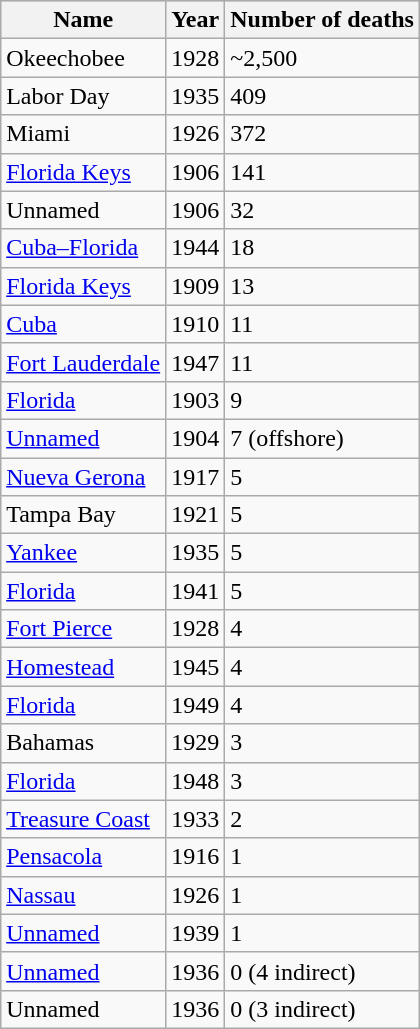<table class="wikitable" style="margin:1em auto;">
<tr bgcolor="#CCCCCC">
<th>Name</th>
<th>Year</th>
<th>Number of deaths</th>
</tr>
<tr>
<td>Okeechobee</td>
<td>1928</td>
<td>~2,500</td>
</tr>
<tr>
<td>Labor Day</td>
<td>1935</td>
<td>409</td>
</tr>
<tr>
<td>Miami</td>
<td>1926</td>
<td>372</td>
</tr>
<tr>
<td><a href='#'>Florida Keys</a></td>
<td>1906</td>
<td>141</td>
</tr>
<tr>
<td>Unnamed</td>
<td>1906</td>
<td>32</td>
</tr>
<tr>
<td><a href='#'>Cuba–Florida</a></td>
<td>1944</td>
<td>18</td>
</tr>
<tr>
<td><a href='#'>Florida Keys</a></td>
<td>1909</td>
<td>13</td>
</tr>
<tr>
<td><a href='#'>Cuba</a></td>
<td>1910</td>
<td>11</td>
</tr>
<tr>
<td><a href='#'>Fort Lauderdale</a></td>
<td>1947</td>
<td>11</td>
</tr>
<tr>
<td><a href='#'>Florida</a></td>
<td>1903</td>
<td>9</td>
</tr>
<tr>
<td><a href='#'>Unnamed</a></td>
<td>1904</td>
<td>7 (offshore)</td>
</tr>
<tr>
<td><a href='#'>Nueva Gerona</a></td>
<td>1917</td>
<td>5</td>
</tr>
<tr>
<td>Tampa Bay</td>
<td>1921</td>
<td>5</td>
</tr>
<tr>
<td><a href='#'>Yankee</a></td>
<td>1935</td>
<td>5</td>
</tr>
<tr>
<td><a href='#'>Florida</a></td>
<td>1941</td>
<td>5</td>
</tr>
<tr>
<td><a href='#'>Fort Pierce</a></td>
<td>1928</td>
<td>4</td>
</tr>
<tr>
<td><a href='#'>Homestead</a></td>
<td>1945</td>
<td>4</td>
</tr>
<tr>
<td><a href='#'>Florida</a></td>
<td>1949</td>
<td>4</td>
</tr>
<tr>
<td>Bahamas</td>
<td>1929</td>
<td>3</td>
</tr>
<tr>
<td><a href='#'>Florida</a></td>
<td>1948</td>
<td>3</td>
</tr>
<tr>
<td><a href='#'>Treasure Coast</a></td>
<td>1933</td>
<td>2</td>
</tr>
<tr>
<td><a href='#'>Pensacola</a></td>
<td>1916</td>
<td>1</td>
</tr>
<tr>
<td><a href='#'>Nassau</a></td>
<td>1926</td>
<td>1</td>
</tr>
<tr>
<td><a href='#'>Unnamed</a></td>
<td>1939</td>
<td>1</td>
</tr>
<tr>
<td><a href='#'>Unnamed</a></td>
<td>1936</td>
<td>0 (4 indirect)</td>
</tr>
<tr>
<td>Unnamed</td>
<td>1936</td>
<td>0 (3 indirect)</td>
</tr>
</table>
